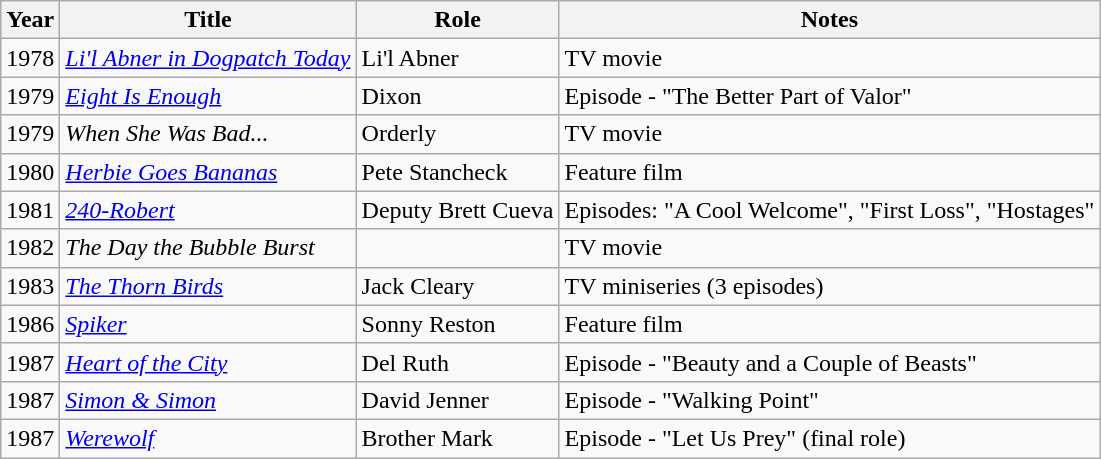<table class="wikitable">
<tr>
<th>Year</th>
<th>Title</th>
<th>Role</th>
<th>Notes</th>
</tr>
<tr>
<td>1978</td>
<td><em><a href='#'>Li'l Abner in Dogpatch Today</a></em></td>
<td>Li'l Abner</td>
<td>TV movie</td>
</tr>
<tr>
<td>1979</td>
<td><em><a href='#'>Eight Is Enough</a></em></td>
<td>Dixon</td>
<td>Episode - "The Better Part of Valor"</td>
</tr>
<tr>
<td>1979</td>
<td><em>When She Was Bad...</em></td>
<td>Orderly</td>
<td>TV movie</td>
</tr>
<tr>
<td>1980</td>
<td><em><a href='#'>Herbie Goes Bananas</a></em></td>
<td>Pete Stancheck</td>
<td>Feature film</td>
</tr>
<tr>
<td>1981</td>
<td><em><a href='#'>240-Robert</a></em></td>
<td>Deputy Brett Cueva</td>
<td>Episodes: "A Cool Welcome", "First Loss", "Hostages"</td>
</tr>
<tr>
<td>1982</td>
<td><em>The Day the Bubble Burst</em></td>
<td></td>
<td>TV movie</td>
</tr>
<tr>
<td>1983</td>
<td><em><a href='#'>The Thorn Birds</a></em></td>
<td>Jack Cleary</td>
<td>TV miniseries (3 episodes)</td>
</tr>
<tr>
<td>1986</td>
<td><em><a href='#'>Spiker</a></em></td>
<td>Sonny Reston</td>
<td>Feature film</td>
</tr>
<tr>
<td>1987</td>
<td><em><a href='#'>Heart of the City</a></em></td>
<td>Del Ruth</td>
<td>Episode - "Beauty and a Couple of Beasts"</td>
</tr>
<tr>
<td>1987</td>
<td><em><a href='#'>Simon & Simon</a></em></td>
<td>David Jenner</td>
<td>Episode - "Walking Point"</td>
</tr>
<tr>
<td>1987</td>
<td><em><a href='#'>Werewolf</a></em></td>
<td>Brother Mark</td>
<td>Episode - "Let Us Prey" (final role)</td>
</tr>
</table>
